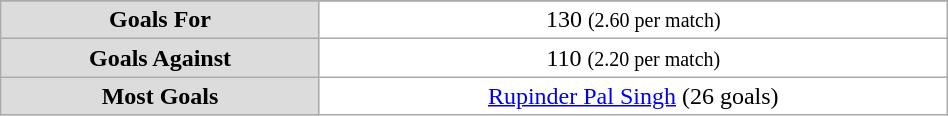<table class="wikitable" style="width:50%;text-align:center">
<tr>
</tr>
<tr>
<td style="background:gainsboro;"><strong>Goals For</strong></td>
<td style="background:white;">130 <small>(2.60 per match)</small></td>
</tr>
<tr>
<td style="background:gainsboro;"><strong>Goals Against</strong></td>
<td style="background:white;">110 <small>(2.20 per match)</small></td>
</tr>
<tr>
<td style="background:gainsboro;"><strong>Most Goals</strong></td>
<td style="background:white;"><a href='#'>Rupinder Pal Singh</a> (26 goals)</td>
</tr>
</table>
